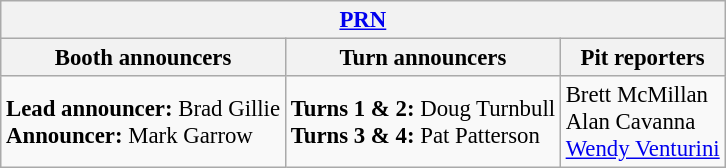<table class="wikitable" style="font-size: 95%">
<tr>
<th colspan="3"><a href='#'>PRN</a></th>
</tr>
<tr>
<th>Booth announcers</th>
<th>Turn announcers</th>
<th>Pit reporters</th>
</tr>
<tr>
<td><strong>Lead announcer:</strong> Brad Gillie<br><strong>Announcer:</strong> Mark Garrow</td>
<td><strong>Turns 1 & 2:</strong> Doug Turnbull<br><strong>Turns 3 & 4:</strong> Pat Patterson</td>
<td>Brett McMillan<br>Alan Cavanna<br><a href='#'>Wendy Venturini</a></td>
</tr>
</table>
